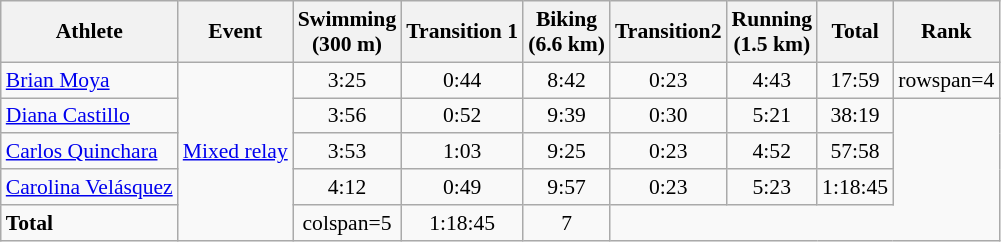<table class=wikitable style=font-size:90%;text-align:center>
<tr>
<th>Athlete</th>
<th>Event</th>
<th>Swimming<br><span>(300 m)</span></th>
<th>Transition 1</th>
<th>Biking<br><span>(6.6 km)</span></th>
<th>Transition2</th>
<th>Running<br><span>(1.5 km)</span></th>
<th>Total</th>
<th>Rank</th>
</tr>
<tr>
<td align=left><a href='#'>Brian Moya</a></td>
<td align=left rowspan=5><a href='#'>Mixed relay</a></td>
<td>3:25</td>
<td>0:44</td>
<td>8:42</td>
<td>0:23</td>
<td>4:43</td>
<td>17:59</td>
<td>rowspan=4 </td>
</tr>
<tr>
<td align=left><a href='#'>Diana Castillo</a></td>
<td>3:56</td>
<td>0:52</td>
<td>9:39</td>
<td>0:30</td>
<td>5:21</td>
<td>38:19</td>
</tr>
<tr>
<td align=left><a href='#'>Carlos Quinchara</a></td>
<td>3:53</td>
<td>1:03</td>
<td>9:25</td>
<td>0:23</td>
<td>4:52</td>
<td>57:58</td>
</tr>
<tr>
<td align=left><a href='#'>Carolina Velásquez</a></td>
<td>4:12</td>
<td>0:49</td>
<td>9:57</td>
<td>0:23</td>
<td>5:23</td>
<td>1:18:45</td>
</tr>
<tr>
<td align=left><strong>Total</strong></td>
<td>colspan=5 </td>
<td>1:18:45</td>
<td>7</td>
</tr>
</table>
